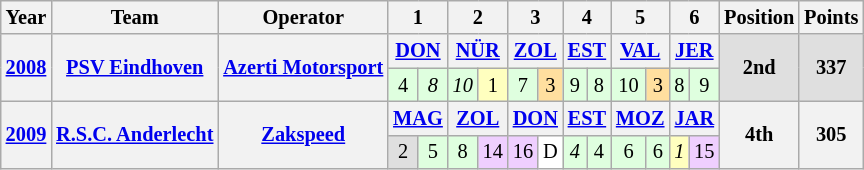<table class="wikitable" style="text-align:center; font-size:85%">
<tr>
<th>Year</th>
<th>Team</th>
<th>Operator</th>
<th colspan=2>1</th>
<th colspan=2>2</th>
<th colspan=2>3</th>
<th colspan=2>4</th>
<th colspan=2>5</th>
<th colspan=2>6</th>
<th>Position</th>
<th>Points</th>
</tr>
<tr>
<th rowspan=2><a href='#'>2008</a></th>
<th rowspan=2 nowrap><a href='#'>PSV Eindhoven</a></th>
<th rowspan=2 nowrap><a href='#'>Azerti Motorsport</a></th>
<th colspan=2><a href='#'>DON</a></th>
<th colspan=2><a href='#'>NÜR</a></th>
<th colspan=2><a href='#'>ZOL</a></th>
<th colspan=2><a href='#'>EST</a></th>
<th colspan=2><a href='#'>VAL</a></th>
<th colspan=2><a href='#'>JER</a></th>
<td style="background:#dfdfdf;" rowspan=2><strong>2nd</strong></td>
<td style="background:#dfdfdf;" rowspan=2><strong>337</strong></td>
</tr>
<tr>
<td style="background:#dfffdf;">4</td>
<td style="background:#dfffdf;"><em> 8</em></td>
<td style="background:#dfffdf;"><em> 10</em></td>
<td style="background:#ffffbf;">1</td>
<td style="background:#dfffdf;">7</td>
<td style="background:#ffdf9f;">3</td>
<td style="background:#dfffdf;">9</td>
<td style="background:#dfffdf;">8</td>
<td style="background:#dfffdf;">10</td>
<td style="background:#ffdf9f;">3</td>
<td style="background:#dfffdf;">8</td>
<td style="background:#dfffdf;">9</td>
</tr>
<tr>
<th rowspan=2><a href='#'>2009</a></th>
<th rowspan=2 nowrap><a href='#'>R.S.C. Anderlecht</a></th>
<th rowspan=2 nowrap><a href='#'>Zakspeed</a></th>
<th colspan=2><a href='#'>MAG</a></th>
<th colspan=2><a href='#'>ZOL</a></th>
<th colspan=2><a href='#'>DON</a></th>
<th colspan=2><a href='#'>EST</a></th>
<th colspan=2><a href='#'>MOZ</a></th>
<th colspan=2><a href='#'>JAR</a></th>
<th rowspan=2>4th</th>
<th rowspan=2>305</th>
</tr>
<tr>
<td style="background:#dfdfdf;">2</td>
<td style="background:#dfffdf;">5</td>
<td style="background:#dfffdf;">8</td>
<td style="background:#efcfff;">14</td>
<td style="background:#efcfff;">16</td>
<td style="background:#ffffff;">D</td>
<td style="background:#dfffdf;"><em>4</em></td>
<td style="background:#dfffdf;">4</td>
<td style="background:#dfffdf;">6</td>
<td style="background:#dfffdf;">6</td>
<td style="background:#ffffbf;"><em>1</em></td>
<td style="background:#efcfff;">15</td>
</tr>
</table>
